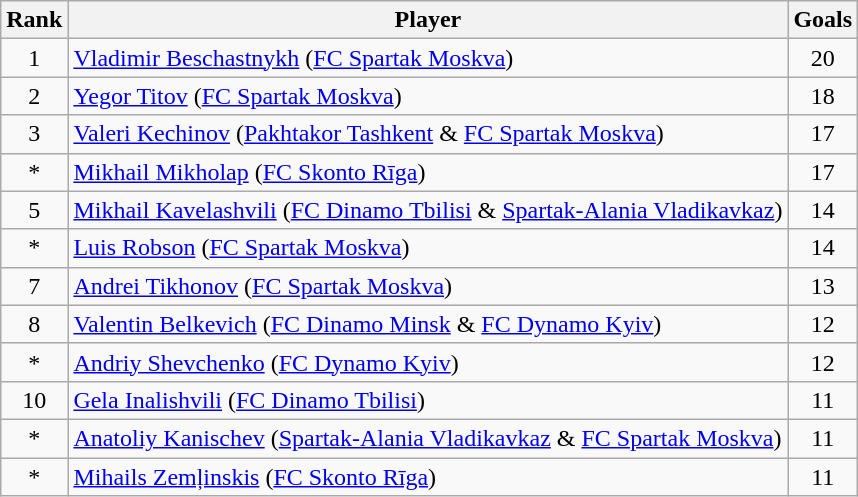<table class="wikitable" style="text-align: center;">
<tr>
<th>Rank</th>
<th>Player</th>
<th>Goals</th>
</tr>
<tr>
<td>1</td>
<td style="text-align:left;"><a href='#'>Vladimir Beschastnykh</a> (<a href='#'>FC Spartak Moskva</a>) </td>
<td>20</td>
</tr>
<tr>
<td>2</td>
<td style="text-align:left;"><a href='#'>Yegor Titov</a> (<a href='#'>FC Spartak Moskva</a>) </td>
<td>18</td>
</tr>
<tr>
<td>3</td>
<td style="text-align:left;"><a href='#'>Valeri Kechinov</a> (<a href='#'>Pakhtakor Tashkent</a> & <a href='#'>FC Spartak Moskva</a>) </td>
<td>17</td>
</tr>
<tr>
<td>*</td>
<td style="text-align:left;"><a href='#'>Mikhail Mikholap</a> (<a href='#'>FC Skonto Rīga</a>) </td>
<td>17</td>
</tr>
<tr>
<td>5</td>
<td style="text-align:left;"><a href='#'>Mikhail Kavelashvili</a> (<a href='#'>FC Dinamo Tbilisi</a> & <a href='#'>Spartak-Alania Vladikavkaz</a>) </td>
<td>14</td>
</tr>
<tr>
<td>*</td>
<td style="text-align:left;"><a href='#'>Luis Robson</a> (<a href='#'>FC Spartak Moskva</a>) </td>
<td>14</td>
</tr>
<tr>
<td>7</td>
<td style="text-align:left;"><a href='#'>Andrei Tikhonov</a> (<a href='#'>FC Spartak Moskva</a>) </td>
<td>13</td>
</tr>
<tr>
<td>8</td>
<td style="text-align:left;"><a href='#'>Valentin Belkevich</a> (<a href='#'>FC Dinamo Minsk</a> & <a href='#'>FC Dynamo Kyiv</a>) </td>
<td>12</td>
</tr>
<tr>
<td>*</td>
<td style="text-align:left;"><a href='#'>Andriy Shevchenko</a> (<a href='#'>FC Dynamo Kyiv</a>) </td>
<td>12</td>
</tr>
<tr>
<td>10</td>
<td style="text-align:left;"><a href='#'>Gela Inalishvili</a> (<a href='#'>FC Dinamo Tbilisi</a>) </td>
<td>11</td>
</tr>
<tr>
<td>*</td>
<td style="text-align:left;"><a href='#'>Anatoliy Kanischev</a> (<a href='#'>Spartak-Alania Vladikavkaz</a> & <a href='#'>FC Spartak Moskva</a>) </td>
<td>11</td>
</tr>
<tr>
<td>*</td>
<td style="text-align:left;"><a href='#'>Mihails Zemļinskis</a> (<a href='#'>FC Skonto Rīga</a>) </td>
<td>11</td>
</tr>
</table>
